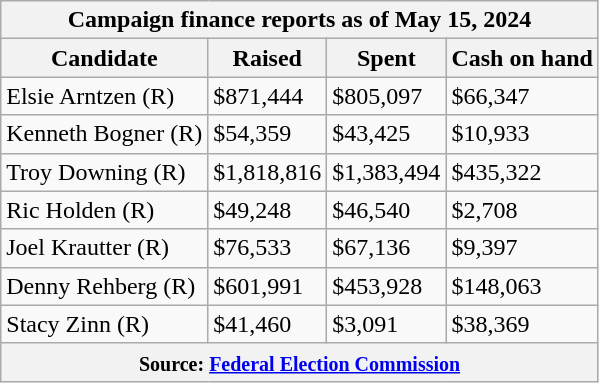<table class="wikitable sortable">
<tr>
<th colspan=4>Campaign finance reports as of May 15, 2024</th>
</tr>
<tr style="text-align:center;">
<th>Candidate</th>
<th>Raised</th>
<th>Spent</th>
<th>Cash on hand</th>
</tr>
<tr>
<td>Elsie Arntzen (R)</td>
<td>$871,444</td>
<td>$805,097</td>
<td>$66,347</td>
</tr>
<tr>
<td>Kenneth Bogner (R)</td>
<td>$54,359</td>
<td>$43,425</td>
<td>$10,933</td>
</tr>
<tr>
<td>Troy Downing (R)</td>
<td>$1,818,816</td>
<td>$1,383,494</td>
<td>$435,322</td>
</tr>
<tr>
<td>Ric Holden (R)</td>
<td>$49,248</td>
<td>$46,540</td>
<td>$2,708</td>
</tr>
<tr>
<td>Joel Krautter (R)</td>
<td>$76,533</td>
<td>$67,136</td>
<td>$9,397</td>
</tr>
<tr>
<td>Denny Rehberg (R)</td>
<td>$601,991</td>
<td>$453,928</td>
<td>$148,063</td>
</tr>
<tr>
<td>Stacy Zinn (R)</td>
<td>$41,460</td>
<td>$3,091</td>
<td>$38,369</td>
</tr>
<tr>
<th colspan="4"><small>Source: <a href='#'>Federal Election Commission</a></small></th>
</tr>
</table>
